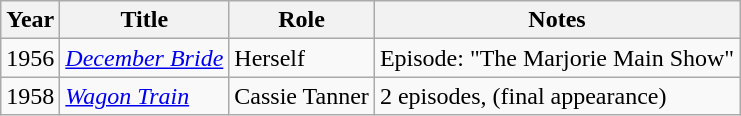<table class="wikitable sortable">
<tr>
<th>Year</th>
<th>Title</th>
<th>Role</th>
<th>Notes</th>
</tr>
<tr>
<td>1956</td>
<td><em><a href='#'>December Bride</a></em></td>
<td>Herself</td>
<td>Episode: "The Marjorie Main Show"</td>
</tr>
<tr>
<td>1958</td>
<td><em><a href='#'>Wagon Train</a></em></td>
<td>Cassie Tanner</td>
<td>2 episodes, (final appearance)</td>
</tr>
</table>
